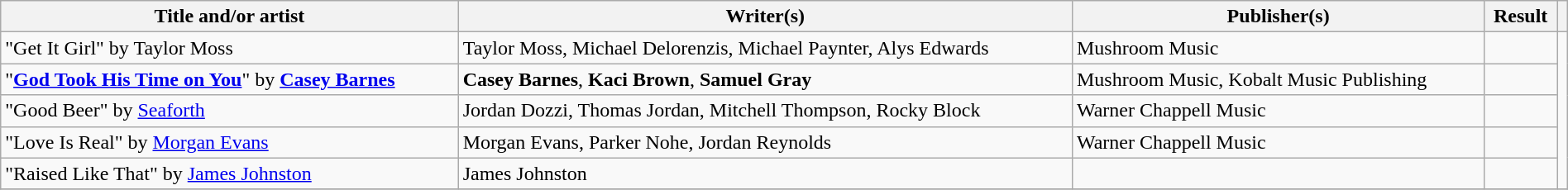<table class="wikitable" width=100%>
<tr>
<th scope="col">Title and/or artist</th>
<th scope="col">Writer(s)</th>
<th scope="col">Publisher(s)</th>
<th scope="col">Result</th>
<th scope="col"></th>
</tr>
<tr>
<td>"Get It Girl" by Taylor Moss</td>
<td>Taylor Moss, Michael Delorenzis, Michael Paynter, Alys Edwards</td>
<td>Mushroom Music</td>
<td></td>
<td rowspan="5"></td>
</tr>
<tr>
<td>"<strong><a href='#'>God Took His Time on You</a></strong>" by <strong><a href='#'>Casey Barnes</a></strong></td>
<td><strong>Casey Barnes</strong>, <strong>Kaci Brown</strong>, <strong>Samuel Gray</strong></td>
<td>Mushroom Music, Kobalt Music Publishing</td>
<td></td>
</tr>
<tr>
<td>"Good Beer" by <a href='#'>Seaforth</a></td>
<td>Jordan Dozzi, Thomas Jordan, Mitchell Thompson, Rocky Block</td>
<td>Warner Chappell Music</td>
<td></td>
</tr>
<tr>
<td>"Love Is Real" by <a href='#'>Morgan Evans</a></td>
<td>Morgan Evans, Parker Nohe, Jordan Reynolds</td>
<td>Warner Chappell Music</td>
<td></td>
</tr>
<tr>
<td>"Raised Like That" by <a href='#'>James Johnston</a></td>
<td>James Johnston</td>
<td></td>
<td></td>
</tr>
<tr>
</tr>
</table>
